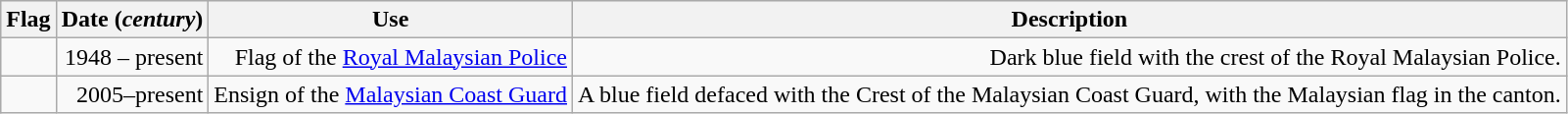<table class="wikitable sortable" style="text-align:right">
<tr bgcolor="#efefef">
<th>Flag</th>
<th>Date (<em>century</em>)</th>
<th>Use</th>
<th>Description</th>
</tr>
<tr>
<td></td>
<td>1948 – present</td>
<td>Flag of the <a href='#'>Royal Malaysian Police</a></td>
<td>Dark blue field with the crest of the Royal Malaysian Police.</td>
</tr>
<tr>
<td></td>
<td>2005–present</td>
<td>Ensign of the <a href='#'>Malaysian Coast Guard</a></td>
<td>A blue field defaced with the Crest of the Malaysian Coast Guard, with the Malaysian flag in the canton.</td>
</tr>
</table>
